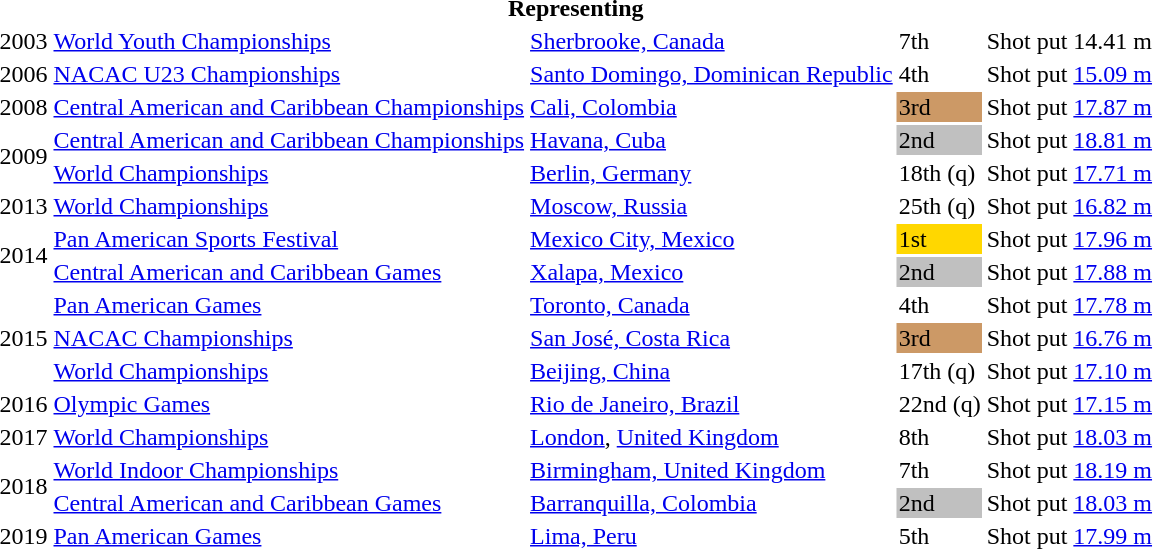<table>
<tr>
<th colspan="6">Representing </th>
</tr>
<tr>
<td>2003</td>
<td><a href='#'>World Youth Championships</a></td>
<td><a href='#'>Sherbrooke, Canada</a></td>
<td>7th</td>
<td>Shot put</td>
<td>14.41 m</td>
</tr>
<tr>
<td>2006</td>
<td><a href='#'>NACAC U23 Championships</a></td>
<td><a href='#'>Santo Domingo, Dominican Republic</a></td>
<td>4th</td>
<td>Shot put</td>
<td><a href='#'>15.09 m</a></td>
</tr>
<tr>
<td>2008</td>
<td><a href='#'>Central American and Caribbean Championships</a></td>
<td><a href='#'>Cali, Colombia</a></td>
<td bgcolor=cc9966>3rd</td>
<td>Shot put</td>
<td><a href='#'>17.87 m</a></td>
</tr>
<tr>
<td rowspan=2>2009</td>
<td><a href='#'>Central American and Caribbean Championships</a></td>
<td><a href='#'>Havana, Cuba</a></td>
<td bgcolor=silver>2nd</td>
<td>Shot put</td>
<td><a href='#'>18.81 m</a></td>
</tr>
<tr>
<td><a href='#'>World Championships</a></td>
<td><a href='#'>Berlin, Germany</a></td>
<td>18th (q)</td>
<td>Shot put</td>
<td><a href='#'>17.71 m</a></td>
</tr>
<tr>
<td>2013</td>
<td><a href='#'>World Championships</a></td>
<td><a href='#'>Moscow, Russia</a></td>
<td>25th (q)</td>
<td>Shot put</td>
<td><a href='#'>16.82 m</a></td>
</tr>
<tr>
<td rowspan=2>2014</td>
<td><a href='#'>Pan American Sports Festival</a></td>
<td><a href='#'>Mexico City, Mexico</a></td>
<td bgcolor=gold>1st</td>
<td>Shot put</td>
<td><a href='#'>17.96 m</a></td>
</tr>
<tr>
<td><a href='#'>Central American and Caribbean Games</a></td>
<td><a href='#'>Xalapa, Mexico</a></td>
<td bgcolor=silver>2nd</td>
<td>Shot put</td>
<td><a href='#'>17.88 m</a></td>
</tr>
<tr>
<td rowspan=3>2015</td>
<td><a href='#'>Pan American Games</a></td>
<td><a href='#'>Toronto, Canada</a></td>
<td>4th</td>
<td>Shot put</td>
<td><a href='#'>17.78 m</a></td>
</tr>
<tr>
<td><a href='#'>NACAC Championships</a></td>
<td><a href='#'>San José, Costa Rica</a></td>
<td bgcolor=cc9966>3rd</td>
<td>Shot put</td>
<td><a href='#'>16.76 m</a></td>
</tr>
<tr>
<td><a href='#'>World Championships</a></td>
<td><a href='#'>Beijing, China</a></td>
<td>17th (q)</td>
<td>Shot put</td>
<td><a href='#'>17.10 m</a></td>
</tr>
<tr>
<td>2016</td>
<td><a href='#'>Olympic Games</a></td>
<td><a href='#'>Rio de Janeiro, Brazil</a></td>
<td>22nd (q)</td>
<td>Shot put</td>
<td><a href='#'>17.15 m</a></td>
</tr>
<tr>
<td>2017</td>
<td><a href='#'>World Championships</a></td>
<td><a href='#'>London</a>, <a href='#'>United Kingdom</a></td>
<td>8th</td>
<td>Shot put</td>
<td><a href='#'>18.03 m</a></td>
</tr>
<tr>
<td rowspan=2>2018</td>
<td><a href='#'>World Indoor Championships</a></td>
<td><a href='#'>Birmingham, United Kingdom</a></td>
<td>7th</td>
<td>Shot put</td>
<td><a href='#'>18.19 m</a></td>
</tr>
<tr>
<td><a href='#'>Central American and Caribbean Games</a></td>
<td><a href='#'>Barranquilla, Colombia</a></td>
<td bgcolor=silver>2nd</td>
<td>Shot put</td>
<td><a href='#'>18.03 m</a></td>
</tr>
<tr>
<td>2019</td>
<td><a href='#'>Pan American Games</a></td>
<td><a href='#'>Lima, Peru</a></td>
<td>5th</td>
<td>Shot put</td>
<td><a href='#'>17.99 m</a></td>
</tr>
</table>
